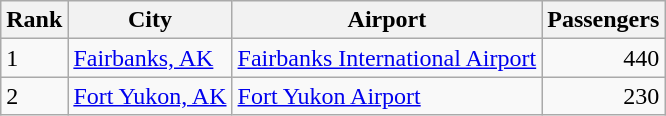<table class="wikitable">
<tr>
<th>Rank</th>
<th>City</th>
<th>Airport</th>
<th>Passengers</th>
</tr>
<tr>
<td>1</td>
<td>  <a href='#'>Fairbanks, AK</a></td>
<td><a href='#'>Fairbanks International Airport</a></td>
<td align=right>440</td>
</tr>
<tr>
<td>2</td>
<td>   <a href='#'>Fort Yukon, AK</a></td>
<td><a href='#'>Fort Yukon Airport</a></td>
<td align=right>230</td>
</tr>
</table>
